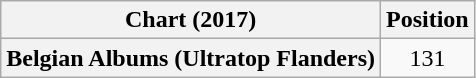<table class="wikitable plainrowheaders" style="text-align:center">
<tr>
<th scope="col">Chart (2017)</th>
<th scope="col">Position</th>
</tr>
<tr>
<th scope="row">Belgian Albums (Ultratop Flanders)</th>
<td>131</td>
</tr>
</table>
